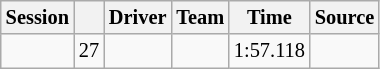<table class="wikitable" style="font-size: 85%">
<tr>
<th>Session</th>
<th></th>
<th>Driver</th>
<th>Team</th>
<th>Time</th>
<th>Source</th>
</tr>
<tr>
<td></td>
<td align=center>27</td>
<td></td>
<td></td>
<td>1:57.118</td>
<td align=center></td>
</tr>
</table>
